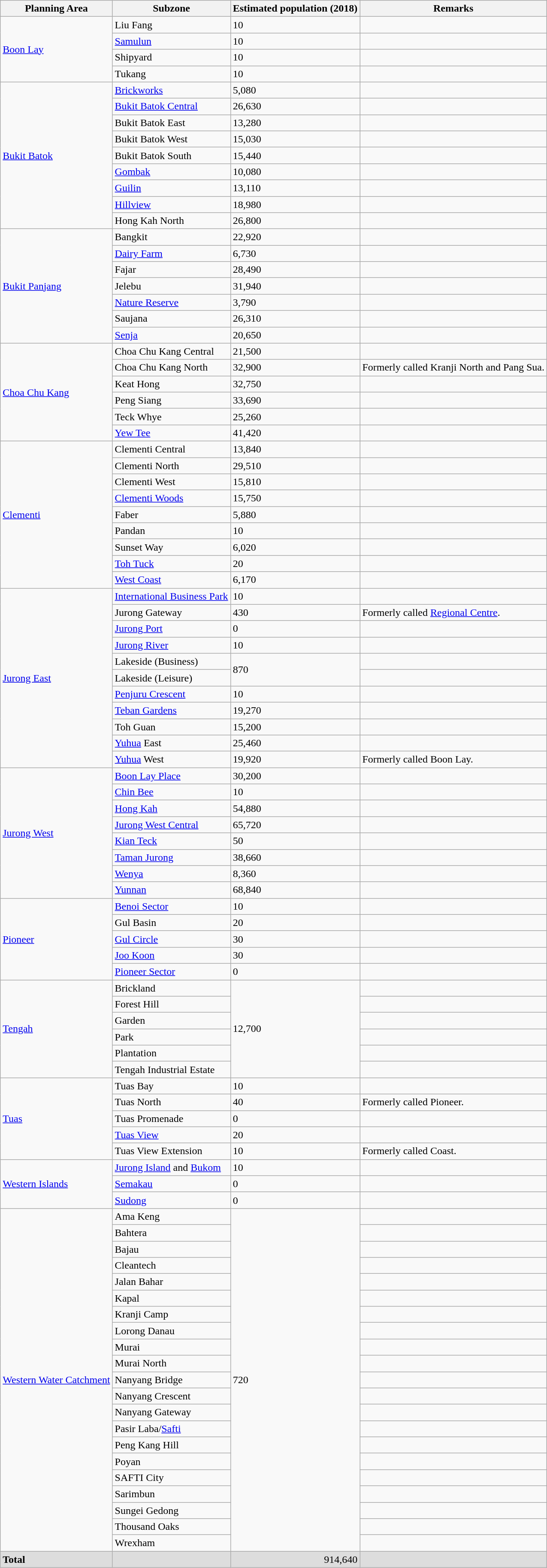<table class="wikitable sortable">
<tr>
<th>Planning Area</th>
<th>Subzone</th>
<th>Estimated population (2018)</th>
<th>Remarks</th>
</tr>
<tr>
<td rowspan="4"><a href='#'>Boon Lay</a></td>
<td>Liu Fang</td>
<td>10</td>
<td></td>
</tr>
<tr>
<td><a href='#'>Samulun</a></td>
<td>10</td>
<td></td>
</tr>
<tr>
<td>Shipyard</td>
<td>10</td>
<td></td>
</tr>
<tr>
<td>Tukang</td>
<td>10</td>
<td></td>
</tr>
<tr>
<td rowspan="9"><a href='#'>Bukit Batok</a></td>
<td><a href='#'>Brickworks</a></td>
<td>5,080</td>
<td></td>
</tr>
<tr>
<td><a href='#'>Bukit Batok Central</a></td>
<td>26,630</td>
<td></td>
</tr>
<tr>
<td>Bukit Batok East</td>
<td>13,280</td>
<td></td>
</tr>
<tr>
<td>Bukit Batok West</td>
<td>15,030</td>
<td></td>
</tr>
<tr>
<td>Bukit Batok South</td>
<td>15,440</td>
<td></td>
</tr>
<tr>
<td><a href='#'>Gombak</a></td>
<td>10,080</td>
<td></td>
</tr>
<tr>
<td><a href='#'>Guilin</a></td>
<td>13,110</td>
<td></td>
</tr>
<tr>
<td><a href='#'>Hillview</a></td>
<td>18,980</td>
<td></td>
</tr>
<tr>
<td>Hong Kah North</td>
<td>26,800</td>
<td></td>
</tr>
<tr>
<td rowspan="7"><a href='#'>Bukit Panjang</a></td>
<td>Bangkit</td>
<td>22,920</td>
<td></td>
</tr>
<tr>
<td><a href='#'>Dairy Farm</a></td>
<td>6,730</td>
<td></td>
</tr>
<tr>
<td>Fajar</td>
<td>28,490</td>
<td></td>
</tr>
<tr>
<td>Jelebu</td>
<td>31,940</td>
<td></td>
</tr>
<tr>
<td><a href='#'>Nature Reserve</a></td>
<td>3,790</td>
<td></td>
</tr>
<tr>
<td>Saujana</td>
<td>26,310</td>
<td></td>
</tr>
<tr>
<td><a href='#'>Senja</a></td>
<td>20,650</td>
<td></td>
</tr>
<tr>
<td rowspan="6"><a href='#'>Choa Chu Kang</a></td>
<td>Choa Chu Kang Central</td>
<td>21,500</td>
<td></td>
</tr>
<tr>
<td>Choa Chu Kang North</td>
<td>32,900</td>
<td>Formerly called Kranji North and Pang Sua.</td>
</tr>
<tr>
<td>Keat Hong</td>
<td>32,750</td>
<td></td>
</tr>
<tr>
<td>Peng Siang</td>
<td>33,690</td>
<td></td>
</tr>
<tr>
<td>Teck Whye</td>
<td>25,260</td>
<td></td>
</tr>
<tr>
<td><a href='#'>Yew Tee</a></td>
<td>41,420</td>
<td></td>
</tr>
<tr>
<td rowspan="9"><a href='#'>Clementi</a></td>
<td>Clementi Central</td>
<td>13,840</td>
<td></td>
</tr>
<tr>
<td>Clementi North</td>
<td>29,510</td>
<td></td>
</tr>
<tr>
<td>Clementi West</td>
<td>15,810</td>
<td></td>
</tr>
<tr>
<td><a href='#'>Clementi Woods</a></td>
<td>15,750</td>
<td></td>
</tr>
<tr>
<td>Faber</td>
<td>5,880</td>
<td></td>
</tr>
<tr>
<td>Pandan</td>
<td>10</td>
<td></td>
</tr>
<tr>
<td>Sunset Way</td>
<td>6,020</td>
<td></td>
</tr>
<tr>
<td><a href='#'>Toh Tuck</a></td>
<td>20</td>
<td></td>
</tr>
<tr>
<td><a href='#'>West Coast</a></td>
<td>6,170</td>
<td></td>
</tr>
<tr>
<td rowspan="11"><a href='#'>Jurong East</a></td>
<td><a href='#'>International Business Park</a></td>
<td>10</td>
<td></td>
</tr>
<tr>
<td>Jurong Gateway</td>
<td>430</td>
<td>Formerly called <a href='#'>Regional Centre</a>.</td>
</tr>
<tr>
<td><a href='#'>Jurong Port</a></td>
<td>0</td>
<td></td>
</tr>
<tr>
<td><a href='#'>Jurong River</a></td>
<td>10</td>
<td></td>
</tr>
<tr>
<td>Lakeside (Business)</td>
<td rowspan="2">870</td>
<td></td>
</tr>
<tr>
<td>Lakeside (Leisure)</td>
<td></td>
</tr>
<tr>
<td><a href='#'>Penjuru Crescent</a></td>
<td>10</td>
<td></td>
</tr>
<tr>
<td><a href='#'>Teban Gardens</a></td>
<td>19,270</td>
<td></td>
</tr>
<tr>
<td>Toh Guan</td>
<td>15,200</td>
<td></td>
</tr>
<tr>
<td><a href='#'>Yuhua</a> East</td>
<td>25,460</td>
<td></td>
</tr>
<tr>
<td><a href='#'>Yuhua</a> West</td>
<td>19,920</td>
<td>Formerly called Boon Lay.</td>
</tr>
<tr>
<td rowspan="8"><a href='#'>Jurong West</a></td>
<td><a href='#'>Boon Lay Place</a></td>
<td>30,200</td>
<td></td>
</tr>
<tr>
<td><a href='#'>Chin Bee</a></td>
<td>10</td>
<td></td>
</tr>
<tr>
<td><a href='#'>Hong Kah</a></td>
<td>54,880</td>
<td></td>
</tr>
<tr>
<td><a href='#'>Jurong West Central</a></td>
<td>65,720</td>
<td></td>
</tr>
<tr>
<td><a href='#'>Kian Teck</a></td>
<td>50</td>
<td></td>
</tr>
<tr>
<td><a href='#'>Taman Jurong</a></td>
<td>38,660</td>
<td></td>
</tr>
<tr>
<td><a href='#'>Wenya</a></td>
<td>8,360</td>
<td></td>
</tr>
<tr>
<td><a href='#'>Yunnan</a></td>
<td>68,840</td>
<td></td>
</tr>
<tr>
<td rowspan="5"><a href='#'>Pioneer</a></td>
<td><a href='#'>Benoi Sector</a></td>
<td>10</td>
<td></td>
</tr>
<tr>
<td>Gul Basin</td>
<td>20</td>
<td></td>
</tr>
<tr>
<td><a href='#'>Gul Circle</a></td>
<td>30</td>
<td></td>
</tr>
<tr>
<td><a href='#'>Joo Koon</a></td>
<td>30</td>
<td></td>
</tr>
<tr>
<td><a href='#'>Pioneer Sector</a></td>
<td>0</td>
<td></td>
</tr>
<tr>
<td rowspan="6"><a href='#'>Tengah</a></td>
<td>Brickland</td>
<td rowspan="6">12,700</td>
<td></td>
</tr>
<tr>
<td>Forest Hill</td>
<td></td>
</tr>
<tr>
<td>Garden</td>
<td></td>
</tr>
<tr>
<td>Park</td>
<td></td>
</tr>
<tr>
<td>Plantation</td>
<td></td>
</tr>
<tr>
<td>Tengah Industrial Estate</td>
<td></td>
</tr>
<tr>
<td rowspan="5"><a href='#'>Tuas</a></td>
<td>Tuas Bay</td>
<td>10</td>
<td></td>
</tr>
<tr>
<td>Tuas North</td>
<td>40</td>
<td>Formerly called Pioneer.</td>
</tr>
<tr>
<td>Tuas Promenade</td>
<td>0</td>
<td></td>
</tr>
<tr>
<td><a href='#'>Tuas View</a></td>
<td>20</td>
<td></td>
</tr>
<tr>
<td>Tuas View Extension</td>
<td>10</td>
<td>Formerly called Coast.</td>
</tr>
<tr>
<td rowspan="3"><a href='#'>Western Islands</a></td>
<td><a href='#'>Jurong Island</a> and <a href='#'>Bukom</a></td>
<td>10</td>
<td></td>
</tr>
<tr>
<td><a href='#'>Semakau</a></td>
<td>0</td>
<td></td>
</tr>
<tr>
<td><a href='#'>Sudong</a></td>
<td>0</td>
<td></td>
</tr>
<tr>
<td rowspan="21"><a href='#'>Western Water Catchment</a></td>
<td>Ama Keng</td>
<td rowspan="21">720</td>
<td></td>
</tr>
<tr>
<td>Bahtera</td>
<td></td>
</tr>
<tr>
<td>Bajau</td>
<td></td>
</tr>
<tr>
<td>Cleantech</td>
<td></td>
</tr>
<tr>
<td>Jalan Bahar</td>
<td></td>
</tr>
<tr>
<td>Kapal</td>
<td></td>
</tr>
<tr>
<td>Kranji Camp</td>
<td></td>
</tr>
<tr>
<td>Lorong Danau</td>
<td></td>
</tr>
<tr>
<td>Murai</td>
<td></td>
</tr>
<tr>
<td>Murai North</td>
<td></td>
</tr>
<tr>
<td>Nanyang Bridge</td>
<td></td>
</tr>
<tr>
<td>Nanyang Crescent</td>
<td></td>
</tr>
<tr>
<td>Nanyang Gateway</td>
<td></td>
</tr>
<tr>
<td>Pasir Laba/<a href='#'>Safti</a></td>
<td></td>
</tr>
<tr>
<td>Peng Kang Hill</td>
<td></td>
</tr>
<tr>
<td>Poyan</td>
<td></td>
</tr>
<tr>
<td>SAFTI City</td>
<td></td>
</tr>
<tr>
<td>Sarimbun</td>
<td></td>
</tr>
<tr>
<td>Sungei Gedong</td>
<td></td>
</tr>
<tr>
<td>Thousand Oaks</td>
<td></td>
</tr>
<tr>
<td>Wrexham</td>
<td></td>
</tr>
<tr style="background: #DDDDDD;" class="sortbottom">
<td><strong>Total</strong></td>
<td></td>
<td align="right">914,640</td>
<td></td>
</tr>
</table>
